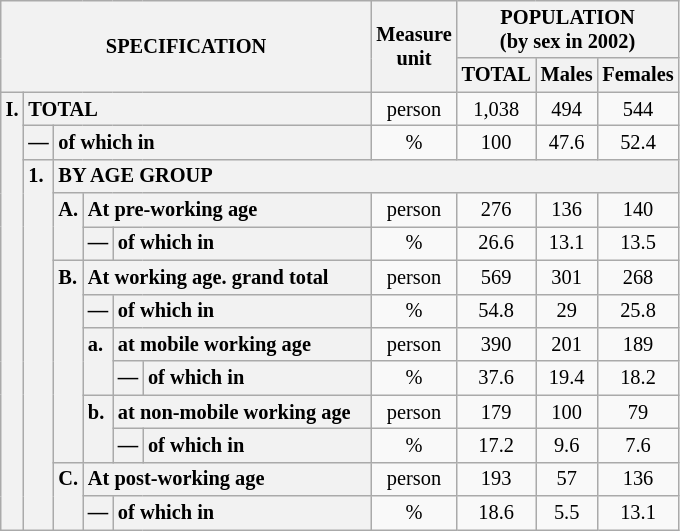<table class="wikitable" style="font-size:85%; text-align:center">
<tr>
<th rowspan="2" colspan="6">SPECIFICATION</th>
<th rowspan="2">Measure<br> unit</th>
<th colspan="3" rowspan="1">POPULATION<br> (by sex in 2002)</th>
</tr>
<tr>
<th>TOTAL</th>
<th>Males</th>
<th>Females</th>
</tr>
<tr>
<th style="text-align:left" valign="top" rowspan="13">I.</th>
<th style="text-align:left" colspan="5">TOTAL</th>
<td>person</td>
<td>1,038</td>
<td>494</td>
<td>544</td>
</tr>
<tr>
<th style="text-align:left" valign="top">—</th>
<th style="text-align:left" colspan="4">of which in</th>
<td>%</td>
<td>100</td>
<td>47.6</td>
<td>52.4</td>
</tr>
<tr>
<th style="text-align:left" valign="top" rowspan="11">1.</th>
<th style="text-align:left" colspan="19">BY AGE GROUP</th>
</tr>
<tr>
<th style="text-align:left" valign="top" rowspan="2">A.</th>
<th style="text-align:left" colspan="3">At pre-working age</th>
<td>person</td>
<td>276</td>
<td>136</td>
<td>140</td>
</tr>
<tr>
<th style="text-align:left" valign="top">—</th>
<th style="text-align:left" valign="top" colspan="2">of which in</th>
<td>%</td>
<td>26.6</td>
<td>13.1</td>
<td>13.5</td>
</tr>
<tr>
<th style="text-align:left" valign="top" rowspan="6">B.</th>
<th style="text-align:left" colspan="3">At working age. grand total</th>
<td>person</td>
<td>569</td>
<td>301</td>
<td>268</td>
</tr>
<tr>
<th style="text-align:left" valign="top">—</th>
<th style="text-align:left" valign="top" colspan="2">of which in</th>
<td>%</td>
<td>54.8</td>
<td>29</td>
<td>25.8</td>
</tr>
<tr>
<th style="text-align:left" valign="top" rowspan="2">a.</th>
<th style="text-align:left" colspan="2">at mobile working age</th>
<td>person</td>
<td>390</td>
<td>201</td>
<td>189</td>
</tr>
<tr>
<th style="text-align:left" valign="top">—</th>
<th style="text-align:left" valign="top" colspan="1">of which in                        </th>
<td>%</td>
<td>37.6</td>
<td>19.4</td>
<td>18.2</td>
</tr>
<tr>
<th style="text-align:left" valign="top" rowspan="2">b.</th>
<th style="text-align:left" colspan="2">at non-mobile working age</th>
<td>person</td>
<td>179</td>
<td>100</td>
<td>79</td>
</tr>
<tr>
<th style="text-align:left" valign="top">—</th>
<th style="text-align:left" valign="top" colspan="1">of which in                        </th>
<td>%</td>
<td>17.2</td>
<td>9.6</td>
<td>7.6</td>
</tr>
<tr>
<th style="text-align:left" valign="top" rowspan="2">C.</th>
<th style="text-align:left" colspan="3">At post-working age</th>
<td>person</td>
<td>193</td>
<td>57</td>
<td>136</td>
</tr>
<tr>
<th style="text-align:left" valign="top">—</th>
<th style="text-align:left" valign="top" colspan="2">of which in</th>
<td>%</td>
<td>18.6</td>
<td>5.5</td>
<td>13.1</td>
</tr>
</table>
